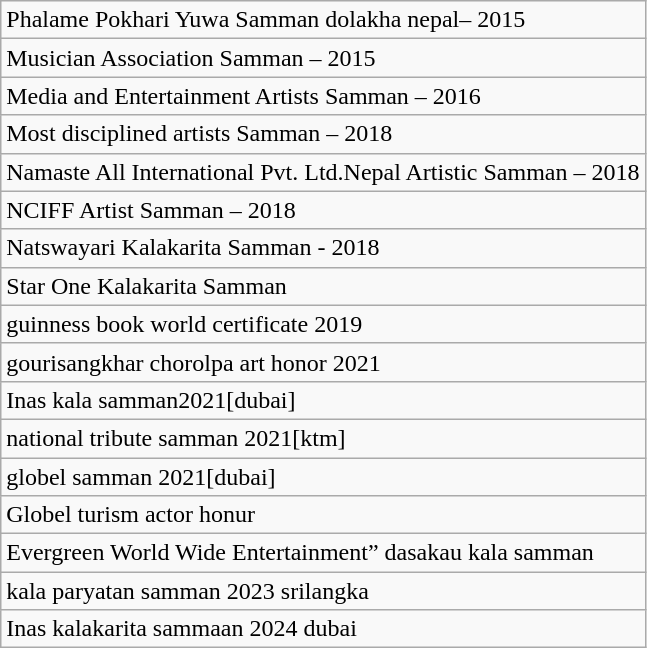<table class="wikitable">
<tr>
<td>Phalame Pokhari Yuwa Samman dolakha nepal– 2015</td>
</tr>
<tr>
<td>Musician Association Samman – 2015</td>
</tr>
<tr>
<td>Media and Entertainment Artists Samman – 2016</td>
</tr>
<tr>
<td>Most disciplined artists Samman – 2018</td>
</tr>
<tr>
<td>Namaste All International Pvt. Ltd.Nepal Artistic Samman – 2018</td>
</tr>
<tr>
<td>NCIFF Artist Samman – 2018</td>
</tr>
<tr>
<td>Natswayari Kalakarita Samman - 2018</td>
</tr>
<tr>
<td>Star One Kalakarita Samman</td>
</tr>
<tr>
<td>guinness book world certificate 2019</td>
</tr>
<tr>
<td>gourisangkhar chorolpa art honor 2021</td>
</tr>
<tr>
<td>Inas kala samman2021[dubai]</td>
</tr>
<tr>
<td>national tribute samman 2021[ktm]</td>
</tr>
<tr>
<td>globel samman 2021[dubai]</td>
</tr>
<tr>
<td>Globel turism actor honur</td>
</tr>
<tr>
<td>Evergreen World Wide Entertainment” dasakau kala samman</td>
</tr>
<tr>
<td>kala paryatan samman 2023 srilangka</td>
</tr>
<tr>
<td>Inas kalakarita sammaan 2024 dubai</td>
</tr>
</table>
